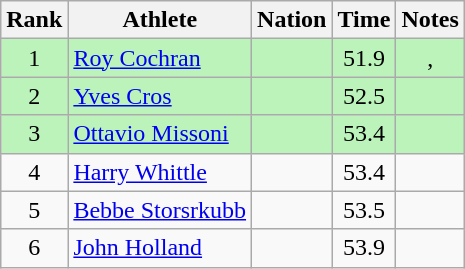<table class="wikitable sortable" style="text-align:center">
<tr>
<th>Rank</th>
<th>Athlete</th>
<th>Nation</th>
<th>Time</th>
<th>Notes</th>
</tr>
<tr bgcolor=#bbf3bb>
<td>1</td>
<td align=left><a href='#'>Roy Cochran</a></td>
<td align=left></td>
<td>51.9</td>
<td>, </td>
</tr>
<tr bgcolor=#bbf3bb>
<td>2</td>
<td align=left><a href='#'>Yves Cros</a></td>
<td align=left></td>
<td>52.5</td>
<td></td>
</tr>
<tr bgcolor=#bbf3bb>
<td>3</td>
<td align=left><a href='#'>Ottavio Missoni</a></td>
<td align=left></td>
<td>53.4</td>
<td></td>
</tr>
<tr>
<td>4</td>
<td align=left><a href='#'>Harry Whittle</a></td>
<td align=left></td>
<td>53.4</td>
<td></td>
</tr>
<tr>
<td>5</td>
<td align=left><a href='#'>Bebbe Storsrkubb</a></td>
<td align=left></td>
<td>53.5</td>
<td></td>
</tr>
<tr>
<td>6</td>
<td align=left><a href='#'>John Holland</a></td>
<td align=left></td>
<td>53.9</td>
<td></td>
</tr>
</table>
